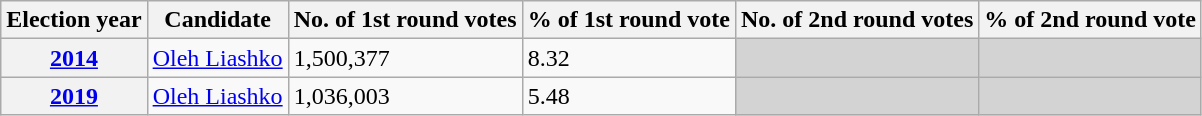<table class="wikitable">
<tr>
<th>Election year</th>
<th>Candidate</th>
<th>No. of 1st round votes</th>
<th>% of 1st round vote</th>
<th>No. of 2nd round votes</th>
<th>% of 2nd round vote</th>
</tr>
<tr>
<th><a href='#'>2014</a></th>
<td><a href='#'>Oleh Liashko</a></td>
<td>1,500,377</td>
<td>8.32</td>
<td bgcolor="lightgrey"></td>
<td bgcolor="lightgrey"></td>
</tr>
<tr>
<th><a href='#'>2019</a></th>
<td><a href='#'>Oleh Liashko</a></td>
<td>1,036,003</td>
<td>5.48</td>
<td bgcolor="lightgrey"></td>
<td bgcolor="lightgrey"></td>
</tr>
</table>
